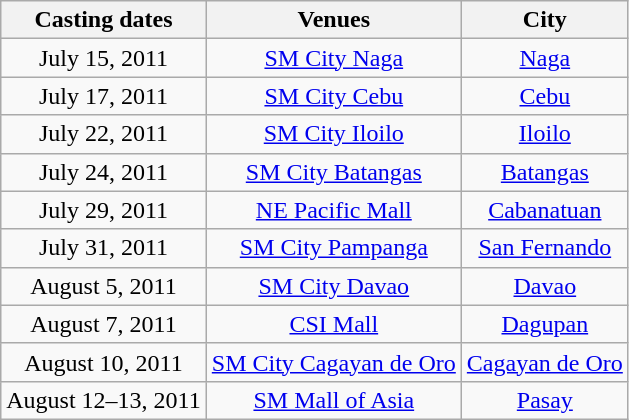<table class="wikitable" style="text-align: center;">
<tr>
<th>Casting dates</th>
<th>Venues</th>
<th>City</th>
</tr>
<tr>
<td>July 15, 2011</td>
<td><a href='#'>SM City Naga</a></td>
<td><a href='#'>Naga</a></td>
</tr>
<tr>
<td>July 17, 2011</td>
<td><a href='#'>SM City Cebu</a></td>
<td><a href='#'>Cebu</a></td>
</tr>
<tr>
<td>July 22, 2011</td>
<td><a href='#'>SM City Iloilo</a></td>
<td><a href='#'>Iloilo</a></td>
</tr>
<tr>
<td>July 24, 2011</td>
<td><a href='#'>SM City Batangas</a></td>
<td><a href='#'>Batangas</a></td>
</tr>
<tr>
<td>July 29, 2011</td>
<td><a href='#'>NE Pacific Mall</a></td>
<td><a href='#'>Cabanatuan</a></td>
</tr>
<tr>
<td>July 31, 2011</td>
<td><a href='#'>SM City Pampanga</a></td>
<td><a href='#'>San Fernando</a></td>
</tr>
<tr>
<td>August 5, 2011</td>
<td><a href='#'>SM City Davao</a></td>
<td><a href='#'>Davao</a></td>
</tr>
<tr>
<td>August 7, 2011</td>
<td><a href='#'>CSI Mall</a></td>
<td><a href='#'>Dagupan</a></td>
</tr>
<tr>
<td>August 10, 2011</td>
<td><a href='#'>SM City Cagayan de Oro</a></td>
<td><a href='#'>Cagayan de Oro</a></td>
</tr>
<tr>
<td>August 12–13, 2011</td>
<td><a href='#'>SM Mall of Asia</a></td>
<td><a href='#'>Pasay</a></td>
</tr>
</table>
